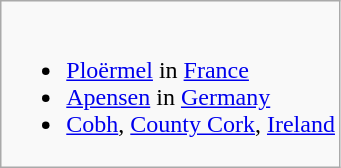<table class="wikitable">
<tr valign="top">
<td><br><ul><li> <a href='#'>Ploërmel</a> in <a href='#'>France</a></li><li> <a href='#'>Apensen</a> in <a href='#'>Germany</a></li><li> <a href='#'>Cobh</a>, <a href='#'>County Cork</a>, <a href='#'>Ireland</a></li></ul></td>
</tr>
</table>
